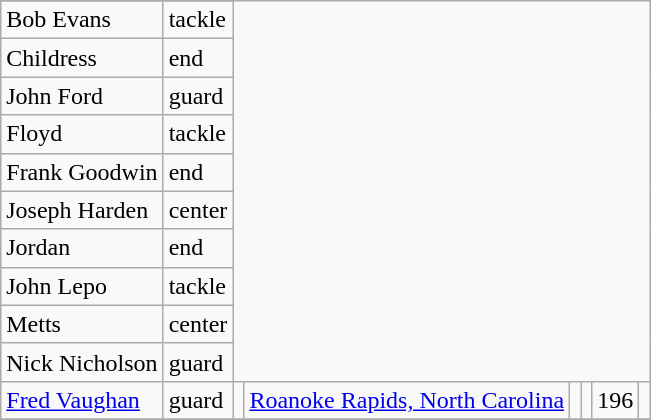<table class="wikitable">
<tr>
</tr>
<tr>
<td>Bob Evans</td>
<td>tackle</td>
</tr>
<tr>
<td>Childress</td>
<td>end</td>
</tr>
<tr>
<td>John Ford</td>
<td>guard</td>
</tr>
<tr>
<td>Floyd</td>
<td>tackle</td>
</tr>
<tr>
<td>Frank Goodwin</td>
<td>end</td>
</tr>
<tr>
<td>Joseph Harden</td>
<td>center</td>
</tr>
<tr>
<td>Jordan</td>
<td>end</td>
</tr>
<tr>
<td>John Lepo</td>
<td>tackle</td>
</tr>
<tr>
<td>Metts</td>
<td>center</td>
</tr>
<tr>
<td>Nick Nicholson</td>
<td>guard</td>
</tr>
<tr>
<td><a href='#'>Fred Vaughan</a></td>
<td>guard</td>
<td></td>
<td><a href='#'>Roanoke Rapids, North Carolina</a></td>
<td></td>
<td></td>
<td>196</td>
<td></td>
</tr>
<tr>
</tr>
</table>
